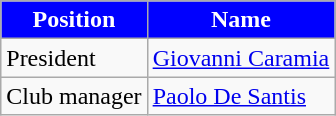<table class="wikitable">
<tr>
<th style="color:#FFFFFF; background:#0000FF">Position</th>
<th style="color:#FFFFFF; background:#0000FF">Name</th>
</tr>
<tr>
<td>President</td>
<td> <a href='#'>Giovanni Caramia</a></td>
</tr>
<tr>
<td>Club manager</td>
<td> <a href='#'>Paolo De Santis</a></td>
</tr>
</table>
